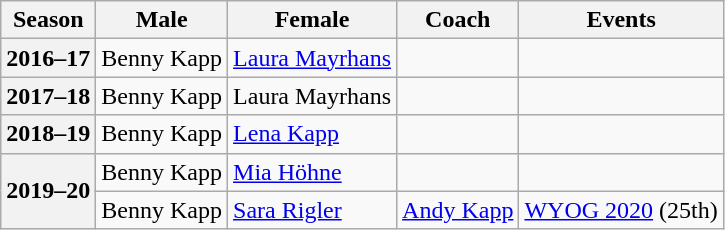<table class="wikitable">
<tr>
<th scope="col">Season</th>
<th scope="col">Male</th>
<th scope="col">Female</th>
<th scope="col">Coach</th>
<th scope="col">Events</th>
</tr>
<tr>
<th scope="row">2016–17</th>
<td>Benny Kapp</td>
<td><a href='#'>Laura Mayrhans</a></td>
<td></td>
<td></td>
</tr>
<tr>
<th scope="row">2017–18</th>
<td>Benny Kapp</td>
<td>Laura Mayrhans</td>
<td></td>
<td></td>
</tr>
<tr>
<th scope="row">2018–19</th>
<td>Benny Kapp</td>
<td><a href='#'>Lena Kapp</a></td>
<td></td>
<td></td>
</tr>
<tr>
<th scope="row" rowspan=2>2019–20</th>
<td>Benny Kapp</td>
<td><a href='#'>Mia Höhne</a></td>
<td></td>
<td></td>
</tr>
<tr>
<td>Benny Kapp</td>
<td><a href='#'>Sara Rigler</a></td>
<td><a href='#'>Andy Kapp</a></td>
<td><a href='#'>WYOG 2020</a> (25th)</td>
</tr>
</table>
